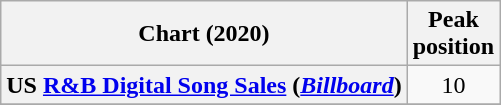<table class="wikitable plainrowheaders" style="text-align:center;">
<tr>
<th scope="col">Chart (2020)</th>
<th scope="col">Peak<br>position</th>
</tr>
<tr>
<th scope="row">US <a href='#'>R&B Digital Song Sales</a> (<em><a href='#'>Billboard</a></em>)</th>
<td>10</td>
</tr>
<tr>
</tr>
</table>
